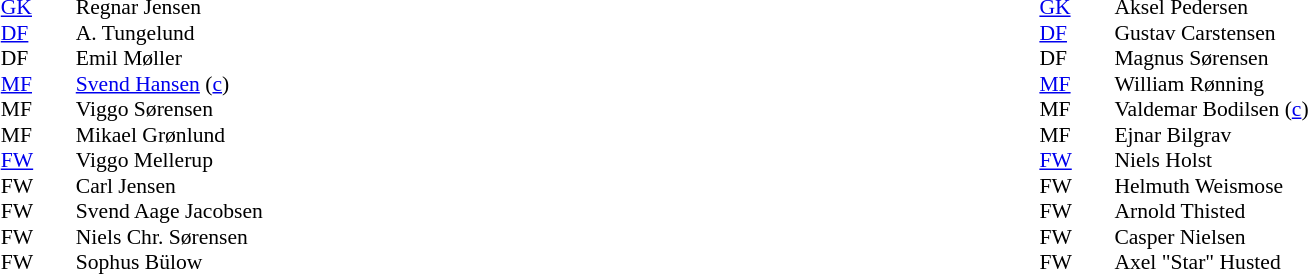<table width="100%">
<tr>
<td valign="top" align="center" width="40%"><br><table style="font-size:90%; margin:auto" cellspacing="0" cellpadding="0">
<tr>
<th width=25></th>
<th width=25></th>
</tr>
<tr>
<td><a href='#'>GK</a></td>
<td></td>
<td>Regnar Jensen</td>
</tr>
<tr>
<td><a href='#'>DF</a></td>
<td></td>
<td>A. Tungelund</td>
</tr>
<tr>
<td>DF</td>
<td></td>
<td>Emil Møller</td>
</tr>
<tr>
<td><a href='#'>MF</a></td>
<td></td>
<td><a href='#'>Svend Hansen</a> (<a href='#'>c</a>)</td>
</tr>
<tr>
<td>MF</td>
<td></td>
<td>Viggo Sørensen</td>
</tr>
<tr>
<td>MF</td>
<td></td>
<td>Mikael Grønlund</td>
</tr>
<tr>
<td><a href='#'>FW</a></td>
<td></td>
<td>Viggo Mellerup</td>
</tr>
<tr>
<td>FW</td>
<td></td>
<td>Carl Jensen</td>
</tr>
<tr>
<td>FW</td>
<td></td>
<td>Svend Aage Jacobsen</td>
</tr>
<tr>
<td>FW</td>
<td></td>
<td>Niels Chr. Sørensen</td>
</tr>
<tr>
<td>FW</td>
<td></td>
<td>Sophus Bülow</td>
</tr>
</table>
</td>
<td valign="top" width="10%"></td>
<td valign="top" width="50%"><br><table style="font-size:90%; margin:auto" cellspacing="0" cellpadding="0">
<tr>
<th width=25></th>
<th width=25></th>
</tr>
<tr>
<td><a href='#'>GK</a></td>
<td></td>
<td>Aksel Pedersen</td>
</tr>
<tr>
<td><a href='#'>DF</a></td>
<td></td>
<td>Gustav Carstensen</td>
</tr>
<tr>
<td>DF</td>
<td></td>
<td>Magnus Sørensen</td>
</tr>
<tr>
<td><a href='#'>MF</a></td>
<td></td>
<td>William Rønning</td>
</tr>
<tr>
<td>MF</td>
<td></td>
<td>Valdemar Bodilsen (<a href='#'>c</a>)</td>
</tr>
<tr>
<td>MF</td>
<td></td>
<td>Ejnar Bilgrav</td>
</tr>
<tr>
<td><a href='#'>FW</a></td>
<td></td>
<td>Niels Holst</td>
</tr>
<tr>
<td>FW</td>
<td></td>
<td>Helmuth Weismose</td>
</tr>
<tr>
<td>FW</td>
<td></td>
<td>Arnold Thisted</td>
</tr>
<tr>
<td>FW</td>
<td></td>
<td>Casper Nielsen</td>
</tr>
<tr>
<td>FW</td>
<td></td>
<td>Axel "Star" Husted</td>
</tr>
</table>
</td>
</tr>
</table>
